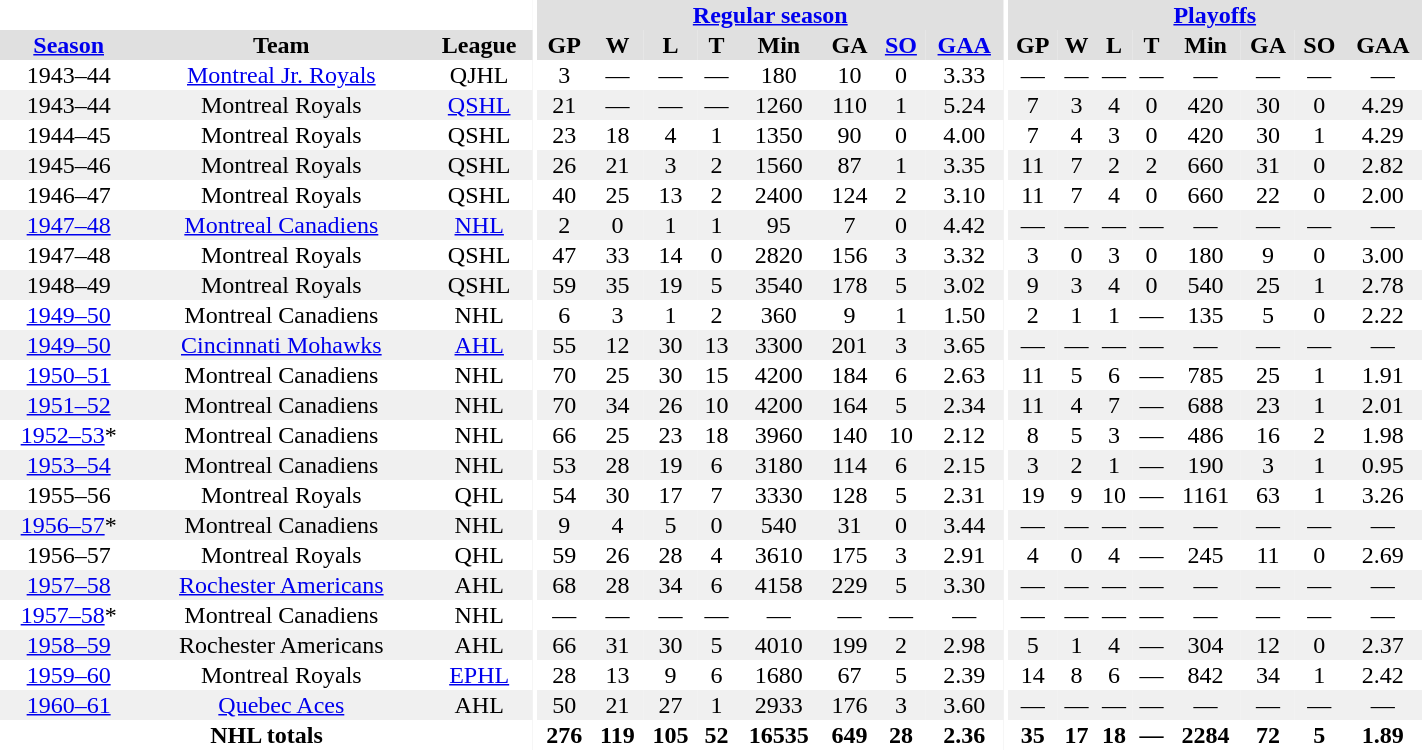<table border="0" cellpadding="1" cellspacing="0" style="width:75%; text-align:center;">
<tr bgcolor="#e0e0e0">
<th colspan="3" bgcolor="#ffffff"></th>
<th rowspan="99" bgcolor="#ffffff"></th>
<th colspan="8" bgcolor="#e0e0e0"><a href='#'>Regular season</a></th>
<th rowspan="99" bgcolor="#ffffff"></th>
<th colspan="10" bgcolor="#e0e0e0"><a href='#'>Playoffs</a></th>
</tr>
<tr bgcolor="#e0e0e0">
<th><a href='#'>Season</a></th>
<th>Team</th>
<th>League</th>
<th>GP</th>
<th>W</th>
<th>L</th>
<th>T</th>
<th>Min</th>
<th>GA</th>
<th><a href='#'>SO</a></th>
<th><a href='#'>GAA</a></th>
<th>GP</th>
<th>W</th>
<th>L</th>
<th>T</th>
<th>Min</th>
<th>GA</th>
<th>SO</th>
<th>GAA</th>
</tr>
<tr>
<td>1943–44</td>
<td><a href='#'>Montreal Jr. Royals</a></td>
<td>QJHL</td>
<td>3</td>
<td>—</td>
<td>—</td>
<td>—</td>
<td>180</td>
<td>10</td>
<td>0</td>
<td>3.33</td>
<td>—</td>
<td>—</td>
<td>—</td>
<td>—</td>
<td>—</td>
<td>—</td>
<td>—</td>
<td>—</td>
</tr>
<tr bgcolor="#f0f0f0">
<td>1943–44</td>
<td>Montreal Royals</td>
<td><a href='#'>QSHL</a></td>
<td>21</td>
<td>—</td>
<td>—</td>
<td>—</td>
<td>1260</td>
<td>110</td>
<td>1</td>
<td>5.24</td>
<td>7</td>
<td>3</td>
<td>4</td>
<td>0</td>
<td>420</td>
<td>30</td>
<td>0</td>
<td>4.29</td>
</tr>
<tr>
<td>1944–45</td>
<td>Montreal Royals</td>
<td>QSHL</td>
<td>23</td>
<td>18</td>
<td>4</td>
<td>1</td>
<td>1350</td>
<td>90</td>
<td>0</td>
<td>4.00</td>
<td>7</td>
<td>4</td>
<td>3</td>
<td>0</td>
<td>420</td>
<td>30</td>
<td>1</td>
<td>4.29</td>
</tr>
<tr bgcolor="#f0f0f0">
<td>1945–46</td>
<td>Montreal Royals</td>
<td>QSHL</td>
<td>26</td>
<td>21</td>
<td>3</td>
<td>2</td>
<td>1560</td>
<td>87</td>
<td>1</td>
<td>3.35</td>
<td>11</td>
<td>7</td>
<td>2</td>
<td>2</td>
<td>660</td>
<td>31</td>
<td>0</td>
<td>2.82</td>
</tr>
<tr>
<td>1946–47</td>
<td>Montreal Royals</td>
<td>QSHL</td>
<td>40</td>
<td>25</td>
<td>13</td>
<td>2</td>
<td>2400</td>
<td>124</td>
<td>2</td>
<td>3.10</td>
<td>11</td>
<td>7</td>
<td>4</td>
<td>0</td>
<td>660</td>
<td>22</td>
<td>0</td>
<td>2.00</td>
</tr>
<tr bgcolor="#f0f0f0">
<td><a href='#'>1947–48</a></td>
<td><a href='#'>Montreal Canadiens</a></td>
<td><a href='#'>NHL</a></td>
<td>2</td>
<td>0</td>
<td>1</td>
<td>1</td>
<td>95</td>
<td>7</td>
<td>0</td>
<td>4.42</td>
<td>—</td>
<td>—</td>
<td>—</td>
<td>—</td>
<td>—</td>
<td>—</td>
<td>—</td>
<td>—</td>
</tr>
<tr>
<td>1947–48</td>
<td>Montreal Royals</td>
<td>QSHL</td>
<td>47</td>
<td>33</td>
<td>14</td>
<td>0</td>
<td>2820</td>
<td>156</td>
<td>3</td>
<td>3.32</td>
<td>3</td>
<td>0</td>
<td>3</td>
<td>0</td>
<td>180</td>
<td>9</td>
<td>0</td>
<td>3.00</td>
</tr>
<tr bgcolor="#f0f0f0">
<td>1948–49</td>
<td>Montreal Royals</td>
<td>QSHL</td>
<td>59</td>
<td>35</td>
<td>19</td>
<td>5</td>
<td>3540</td>
<td>178</td>
<td>5</td>
<td>3.02</td>
<td>9</td>
<td>3</td>
<td>4</td>
<td>0</td>
<td>540</td>
<td>25</td>
<td>1</td>
<td>2.78</td>
</tr>
<tr>
<td><a href='#'>1949–50</a></td>
<td>Montreal Canadiens</td>
<td>NHL</td>
<td>6</td>
<td>3</td>
<td>1</td>
<td>2</td>
<td>360</td>
<td>9</td>
<td>1</td>
<td>1.50</td>
<td>2</td>
<td>1</td>
<td>1</td>
<td>—</td>
<td>135</td>
<td>5</td>
<td>0</td>
<td>2.22</td>
</tr>
<tr bgcolor="#f0f0f0">
<td><a href='#'>1949–50</a></td>
<td><a href='#'>Cincinnati Mohawks</a></td>
<td><a href='#'>AHL</a></td>
<td>55</td>
<td>12</td>
<td>30</td>
<td>13</td>
<td>3300</td>
<td>201</td>
<td>3</td>
<td>3.65</td>
<td>—</td>
<td>—</td>
<td>—</td>
<td>—</td>
<td>—</td>
<td>—</td>
<td>—</td>
<td>—</td>
</tr>
<tr>
<td><a href='#'>1950–51</a></td>
<td>Montreal Canadiens</td>
<td>NHL</td>
<td>70</td>
<td>25</td>
<td>30</td>
<td>15</td>
<td>4200</td>
<td>184</td>
<td>6</td>
<td>2.63</td>
<td>11</td>
<td>5</td>
<td>6</td>
<td>—</td>
<td>785</td>
<td>25</td>
<td>1</td>
<td>1.91</td>
</tr>
<tr bgcolor="#f0f0f0">
<td><a href='#'>1951–52</a></td>
<td>Montreal Canadiens</td>
<td>NHL</td>
<td>70</td>
<td>34</td>
<td>26</td>
<td>10</td>
<td>4200</td>
<td>164</td>
<td>5</td>
<td>2.34</td>
<td>11</td>
<td>4</td>
<td>7</td>
<td>—</td>
<td>688</td>
<td>23</td>
<td>1</td>
<td>2.01</td>
</tr>
<tr>
<td><a href='#'>1952–53</a>*</td>
<td>Montreal Canadiens</td>
<td>NHL</td>
<td>66</td>
<td>25</td>
<td>23</td>
<td>18</td>
<td>3960</td>
<td>140</td>
<td>10</td>
<td>2.12</td>
<td>8</td>
<td>5</td>
<td>3</td>
<td>—</td>
<td>486</td>
<td>16</td>
<td>2</td>
<td>1.98</td>
</tr>
<tr bgcolor="#f0f0f0">
<td><a href='#'>1953–54</a></td>
<td>Montreal Canadiens</td>
<td>NHL</td>
<td>53</td>
<td>28</td>
<td>19</td>
<td>6</td>
<td>3180</td>
<td>114</td>
<td>6</td>
<td>2.15</td>
<td>3</td>
<td>2</td>
<td>1</td>
<td>—</td>
<td>190</td>
<td>3</td>
<td>1</td>
<td>0.95</td>
</tr>
<tr>
<td>1955–56</td>
<td>Montreal Royals</td>
<td>QHL</td>
<td>54</td>
<td>30</td>
<td>17</td>
<td>7</td>
<td>3330</td>
<td>128</td>
<td>5</td>
<td>2.31</td>
<td>19</td>
<td>9</td>
<td>10</td>
<td>—</td>
<td>1161</td>
<td>63</td>
<td>1</td>
<td>3.26</td>
</tr>
<tr bgcolor="#f0f0f0">
<td><a href='#'>1956–57</a>*</td>
<td>Montreal Canadiens</td>
<td>NHL</td>
<td>9</td>
<td>4</td>
<td>5</td>
<td>0</td>
<td>540</td>
<td>31</td>
<td>0</td>
<td>3.44</td>
<td>—</td>
<td>—</td>
<td>—</td>
<td>—</td>
<td>—</td>
<td>—</td>
<td>—</td>
<td>—</td>
</tr>
<tr>
<td>1956–57</td>
<td>Montreal Royals</td>
<td>QHL</td>
<td>59</td>
<td>26</td>
<td>28</td>
<td>4</td>
<td>3610</td>
<td>175</td>
<td>3</td>
<td>2.91</td>
<td>4</td>
<td>0</td>
<td>4</td>
<td>—</td>
<td>245</td>
<td>11</td>
<td>0</td>
<td>2.69</td>
</tr>
<tr bgcolor="#f0f0f0">
<td><a href='#'>1957–58</a></td>
<td><a href='#'>Rochester Americans</a></td>
<td>AHL</td>
<td>68</td>
<td>28</td>
<td>34</td>
<td>6</td>
<td>4158</td>
<td>229</td>
<td>5</td>
<td>3.30</td>
<td>—</td>
<td>—</td>
<td>—</td>
<td>—</td>
<td>—</td>
<td>—</td>
<td>—</td>
<td>—</td>
</tr>
<tr>
<td><a href='#'>1957–58</a>*</td>
<td>Montreal Canadiens</td>
<td>NHL</td>
<td>—</td>
<td>—</td>
<td>—</td>
<td>—</td>
<td>—</td>
<td>—</td>
<td>—</td>
<td>—</td>
<td>—</td>
<td>—</td>
<td>—</td>
<td>—</td>
<td>—</td>
<td>—</td>
<td>—</td>
<td>—</td>
</tr>
<tr bgcolor="#f0f0f0">
<td><a href='#'>1958–59</a></td>
<td>Rochester Americans</td>
<td>AHL</td>
<td>66</td>
<td>31</td>
<td>30</td>
<td>5</td>
<td>4010</td>
<td>199</td>
<td>2</td>
<td>2.98</td>
<td>5</td>
<td>1</td>
<td>4</td>
<td>—</td>
<td>304</td>
<td>12</td>
<td>0</td>
<td>2.37</td>
</tr>
<tr>
<td><a href='#'>1959–60</a></td>
<td>Montreal Royals</td>
<td><a href='#'>EPHL</a></td>
<td>28</td>
<td>13</td>
<td>9</td>
<td>6</td>
<td>1680</td>
<td>67</td>
<td>5</td>
<td>2.39</td>
<td>14</td>
<td>8</td>
<td>6</td>
<td>—</td>
<td>842</td>
<td>34</td>
<td>1</td>
<td>2.42</td>
</tr>
<tr bgcolor="#f0f0f0">
<td><a href='#'>1960–61</a></td>
<td><a href='#'>Quebec Aces</a></td>
<td>AHL</td>
<td>50</td>
<td>21</td>
<td>27</td>
<td>1</td>
<td>2933</td>
<td>176</td>
<td>3</td>
<td>3.60</td>
<td>—</td>
<td>—</td>
<td>—</td>
<td>—</td>
<td>—</td>
<td>—</td>
<td>—</td>
<td>—</td>
</tr>
<tr>
<th colspan="3">NHL totals</th>
<th>276</th>
<th>119</th>
<th>105</th>
<th>52</th>
<th>16535</th>
<th>649</th>
<th>28</th>
<th>2.36</th>
<th>35</th>
<th>17</th>
<th>18</th>
<th>—</th>
<th>2284</th>
<th>72</th>
<th>5</th>
<th>1.89</th>
</tr>
</table>
